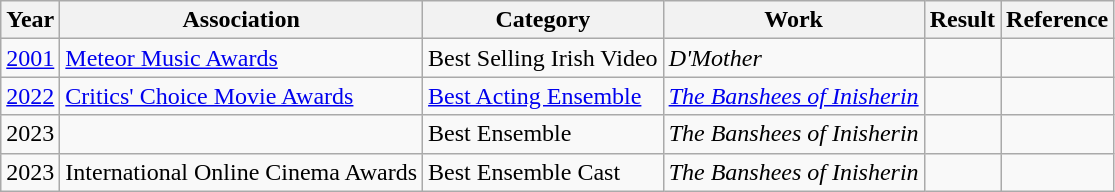<table class="wikitable">
<tr>
<th>Year</th>
<th>Association</th>
<th>Category</th>
<th>Work</th>
<th>Result</th>
<th>Reference</th>
</tr>
<tr>
<td><a href='#'>2001</a></td>
<td><a href='#'>Meteor Music Awards</a></td>
<td>Best Selling Irish Video</td>
<td><em>D'Mother</em></td>
<td></td>
<td></td>
</tr>
<tr>
<td><a href='#'>2022</a></td>
<td><a href='#'>Critics' Choice Movie Awards</a></td>
<td><a href='#'>Best Acting Ensemble</a></td>
<td><em><a href='#'>The Banshees of Inisherin</a></em></td>
<td></td>
<td></td>
</tr>
<tr>
<td>2023</td>
<td></td>
<td>Best Ensemble</td>
<td><em>The Banshees of Inisherin</em></td>
<td></td>
<td></td>
</tr>
<tr>
<td>2023</td>
<td>International Online Cinema Awards</td>
<td>Best Ensemble Cast</td>
<td><em>The Banshees of Inisherin</em></td>
<td></td>
<td></td>
</tr>
</table>
